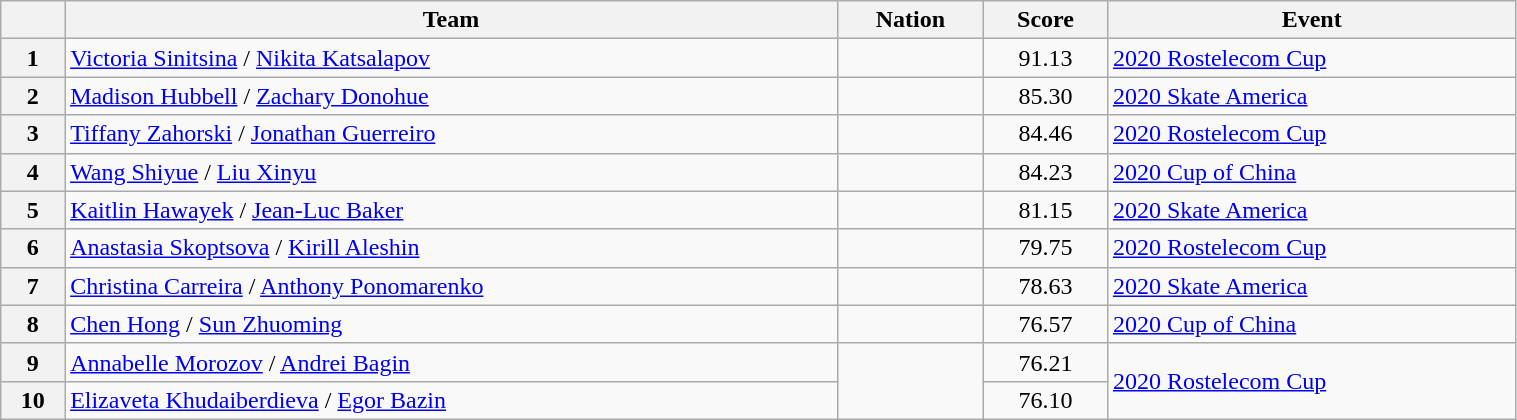<table class="wikitable sortable" style="text-align:left; width:80%">
<tr>
<th scope="col"></th>
<th scope="col">Team</th>
<th scope="col">Nation</th>
<th scope="col">Score</th>
<th scope="col">Event</th>
</tr>
<tr>
<th scope="row">1</th>
<td><a href='#'>Victoria Sinitsina</a> / <a href='#'>Nikita Katsalapov</a></td>
<td></td>
<td style="text-align:center;">91.13</td>
<td><a href='#'>2020 Rostelecom Cup</a></td>
</tr>
<tr>
<th scope="row">2</th>
<td><a href='#'>Madison Hubbell</a> / <a href='#'>Zachary Donohue</a></td>
<td></td>
<td style="text-align:center;">85.30</td>
<td><a href='#'>2020 Skate America</a></td>
</tr>
<tr>
<th scope="row">3</th>
<td><a href='#'>Tiffany Zahorski</a> / <a href='#'>Jonathan Guerreiro</a></td>
<td></td>
<td style="text-align:center;">84.46</td>
<td><a href='#'>2020 Rostelecom Cup</a></td>
</tr>
<tr>
<th scope="row">4</th>
<td><a href='#'>Wang Shiyue</a> / <a href='#'>Liu Xinyu</a></td>
<td></td>
<td style="text-align:center;">84.23</td>
<td><a href='#'>2020 Cup of China</a></td>
</tr>
<tr>
<th scope="row">5</th>
<td><a href='#'>Kaitlin Hawayek</a> / <a href='#'>Jean-Luc Baker</a></td>
<td></td>
<td style="text-align:center;">81.15</td>
<td><a href='#'>2020 Skate America</a></td>
</tr>
<tr>
<th scope="row">6</th>
<td><a href='#'>Anastasia Skoptsova</a> / <a href='#'>Kirill Aleshin</a></td>
<td></td>
<td style="text-align:center;">79.75</td>
<td><a href='#'>2020 Rostelecom Cup</a></td>
</tr>
<tr>
<th scope="row">7</th>
<td><a href='#'>Christina Carreira</a> / <a href='#'>Anthony Ponomarenko</a></td>
<td></td>
<td style="text-align:center;">78.63</td>
<td><a href='#'>2020 Skate America</a></td>
</tr>
<tr>
<th scope="row">8</th>
<td><a href='#'>Chen Hong</a> / <a href='#'>Sun Zhuoming</a></td>
<td></td>
<td style="text-align:center;">76.57</td>
<td><a href='#'>2020 Cup of China</a></td>
</tr>
<tr>
<th scope="row">9</th>
<td><a href='#'>Annabelle Morozov</a> / <a href='#'>Andrei Bagin</a></td>
<td rowspan="2"></td>
<td style="text-align:center;">76.21</td>
<td rowspan="2"><a href='#'>2020 Rostelecom Cup</a></td>
</tr>
<tr>
<th scope="row">10</th>
<td><a href='#'>Elizaveta Khudaiberdieva</a> / <a href='#'>Egor Bazin</a></td>
<td style="text-align:center;">76.10</td>
</tr>
</table>
